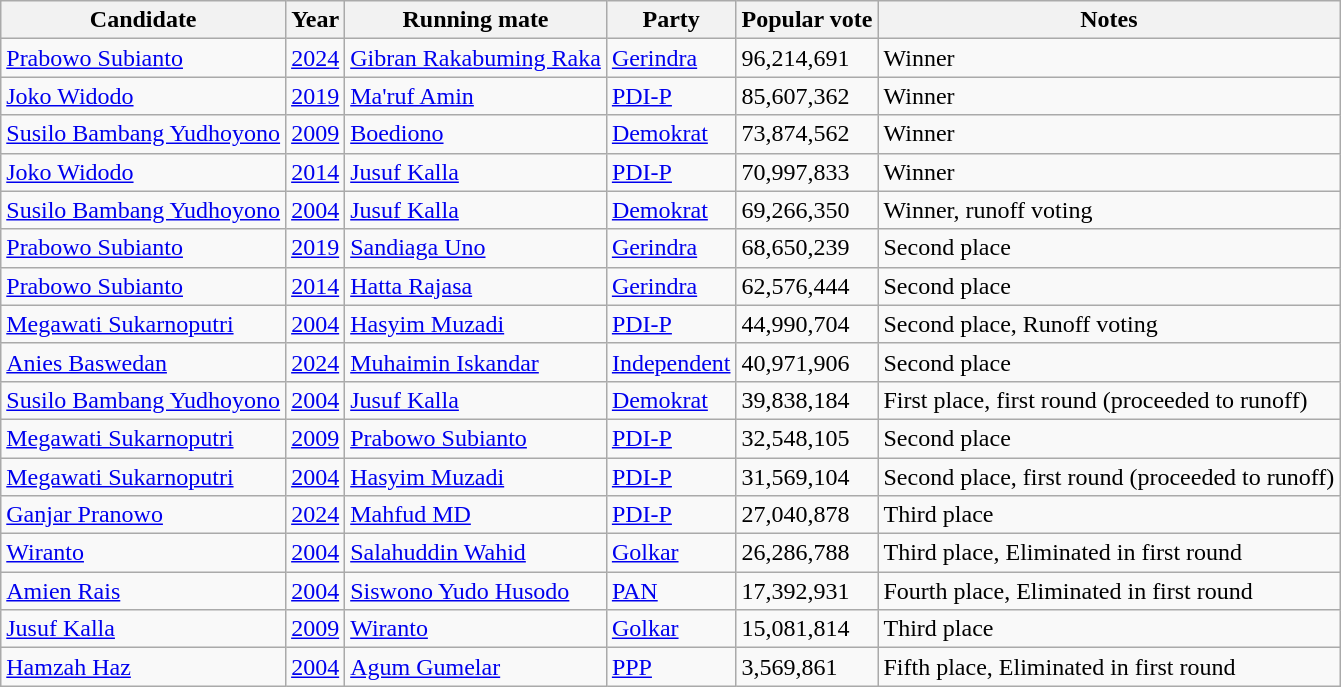<table class="sortable wikitable">
<tr>
<th>Candidate</th>
<th>Year</th>
<th>Running mate</th>
<th>Party</th>
<th>Popular vote</th>
<th>Notes</th>
</tr>
<tr>
<td><a href='#'>Prabowo Subianto</a></td>
<td><a href='#'>2024</a></td>
<td><a href='#'>Gibran Rakabuming Raka</a></td>
<td><a href='#'>Gerindra</a></td>
<td>96,214,691</td>
<td>Winner</td>
</tr>
<tr>
<td><a href='#'>Joko Widodo</a></td>
<td><a href='#'>2019</a></td>
<td><a href='#'>Ma'ruf Amin</a></td>
<td><a href='#'>PDI-P</a></td>
<td>85,607,362</td>
<td>Winner</td>
</tr>
<tr>
<td><a href='#'>Susilo Bambang Yudhoyono</a></td>
<td><a href='#'>2009</a></td>
<td><a href='#'>Boediono</a></td>
<td><a href='#'>Demokrat</a></td>
<td>73,874,562</td>
<td>Winner</td>
</tr>
<tr>
<td><a href='#'>Joko Widodo</a></td>
<td><a href='#'>2014</a></td>
<td><a href='#'>Jusuf Kalla</a></td>
<td><a href='#'>PDI-P</a></td>
<td>70,997,833</td>
<td>Winner</td>
</tr>
<tr>
<td><a href='#'>Susilo Bambang Yudhoyono</a></td>
<td><a href='#'>2004</a></td>
<td><a href='#'>Jusuf Kalla</a></td>
<td><a href='#'>Demokrat</a></td>
<td>69,266,350</td>
<td>Winner, runoff voting</td>
</tr>
<tr>
<td><a href='#'>Prabowo Subianto</a></td>
<td><a href='#'>2019</a></td>
<td><a href='#'>Sandiaga Uno</a></td>
<td><a href='#'>Gerindra</a></td>
<td>68,650,239</td>
<td>Second place</td>
</tr>
<tr>
<td><a href='#'>Prabowo Subianto</a></td>
<td><a href='#'>2014</a></td>
<td><a href='#'>Hatta Rajasa</a></td>
<td><a href='#'>Gerindra</a></td>
<td>62,576,444</td>
<td>Second place</td>
</tr>
<tr>
<td><a href='#'>Megawati Sukarnoputri</a></td>
<td><a href='#'>2004</a></td>
<td><a href='#'>Hasyim Muzadi</a></td>
<td><a href='#'>PDI-P</a></td>
<td>44,990,704</td>
<td>Second place, Runoff voting</td>
</tr>
<tr>
<td><a href='#'>Anies Baswedan</a></td>
<td><a href='#'>2024</a></td>
<td><a href='#'>Muhaimin Iskandar</a></td>
<td><a href='#'>Independent</a></td>
<td>40,971,906</td>
<td>Second place</td>
</tr>
<tr>
<td><a href='#'>Susilo Bambang Yudhoyono</a></td>
<td><a href='#'>2004</a></td>
<td><a href='#'>Jusuf Kalla</a></td>
<td><a href='#'>Demokrat</a></td>
<td>39,838,184</td>
<td>First place, first round (proceeded to runoff)</td>
</tr>
<tr>
<td><a href='#'>Megawati Sukarnoputri</a></td>
<td><a href='#'>2009</a></td>
<td><a href='#'>Prabowo Subianto</a></td>
<td><a href='#'>PDI-P</a></td>
<td>32,548,105</td>
<td>Second place</td>
</tr>
<tr>
<td><a href='#'>Megawati Sukarnoputri</a></td>
<td><a href='#'>2004</a></td>
<td><a href='#'>Hasyim Muzadi</a></td>
<td><a href='#'>PDI-P</a></td>
<td>31,569,104</td>
<td>Second place, first round (proceeded to runoff)</td>
</tr>
<tr>
<td><a href='#'>Ganjar Pranowo</a></td>
<td><a href='#'>2024</a></td>
<td><a href='#'>Mahfud MD</a></td>
<td><a href='#'>PDI-P</a></td>
<td>27,040,878</td>
<td>Third place</td>
</tr>
<tr>
<td><a href='#'>Wiranto</a></td>
<td><a href='#'>2004</a></td>
<td><a href='#'>Salahuddin Wahid</a></td>
<td><a href='#'>Golkar</a></td>
<td>26,286,788</td>
<td>Third place, Eliminated in first round</td>
</tr>
<tr>
<td><a href='#'>Amien Rais</a></td>
<td><a href='#'>2004</a></td>
<td><a href='#'>Siswono Yudo Husodo</a></td>
<td><a href='#'>PAN</a></td>
<td>17,392,931</td>
<td>Fourth place, Eliminated in first round</td>
</tr>
<tr>
<td><a href='#'>Jusuf Kalla</a></td>
<td><a href='#'>2009</a></td>
<td><a href='#'>Wiranto</a></td>
<td><a href='#'>Golkar</a></td>
<td>15,081,814</td>
<td>Third place</td>
</tr>
<tr>
<td><a href='#'>Hamzah Haz</a></td>
<td><a href='#'>2004</a></td>
<td><a href='#'>Agum Gumelar</a></td>
<td><a href='#'>PPP</a></td>
<td>3,569,861</td>
<td>Fifth place, Eliminated in first round</td>
</tr>
</table>
